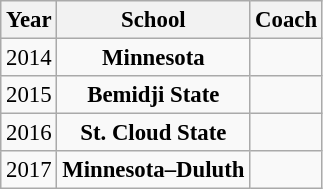<table class="wikitable sortable" style="font-size: 95%;text-align: center;">
<tr>
<th>Year</th>
<th>School</th>
<th>Coach</th>
</tr>
<tr>
<td>2014</td>
<td style=><strong>Minnesota</strong></td>
<td></td>
</tr>
<tr>
<td>2015</td>
<td style=><strong>Bemidji State</strong></td>
<td></td>
</tr>
<tr>
<td>2016</td>
<td style=><strong>St. Cloud State</strong></td>
<td></td>
</tr>
<tr>
<td>2017</td>
<td style=><strong>Minnesota–Duluth</strong></td>
<td></td>
</tr>
</table>
